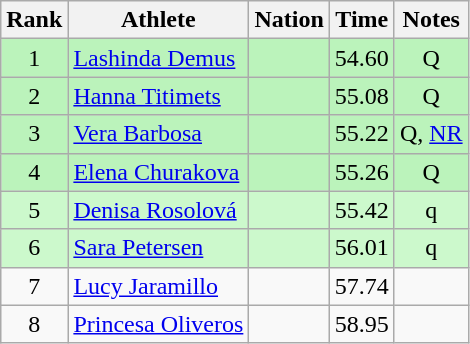<table class="wikitable sortable" style="text-align:center">
<tr>
<th>Rank</th>
<th>Athlete</th>
<th>Nation</th>
<th>Time</th>
<th>Notes</th>
</tr>
<tr bgcolor=#bbf3bb>
<td>1</td>
<td align=left><a href='#'>Lashinda Demus</a></td>
<td align=left></td>
<td>54.60</td>
<td>Q</td>
</tr>
<tr bgcolor=#bbf3bb>
<td>2</td>
<td align=left><a href='#'>Hanna Titimets</a></td>
<td align=left></td>
<td>55.08</td>
<td>Q</td>
</tr>
<tr bgcolor=#bbf3bb>
<td>3</td>
<td align=left><a href='#'>Vera Barbosa</a></td>
<td align=left></td>
<td>55.22</td>
<td>Q, <a href='#'>NR</a></td>
</tr>
<tr bgcolor=#bbf3bb>
<td>4</td>
<td align=left><a href='#'>Elena Churakova</a></td>
<td align=left></td>
<td>55.26</td>
<td>Q</td>
</tr>
<tr bgcolor=#ccf9cc>
<td>5</td>
<td align=left><a href='#'>Denisa Rosolová</a></td>
<td align=left></td>
<td>55.42</td>
<td>q</td>
</tr>
<tr bgcolor=#ccf9cc>
<td>6</td>
<td align=left><a href='#'>Sara Petersen</a></td>
<td align=left></td>
<td>56.01</td>
<td>q</td>
</tr>
<tr>
<td>7</td>
<td align=left><a href='#'>Lucy Jaramillo</a></td>
<td align=left></td>
<td>57.74</td>
<td></td>
</tr>
<tr>
<td>8</td>
<td align=left><a href='#'>Princesa Oliveros</a></td>
<td align=left></td>
<td>58.95</td>
<td></td>
</tr>
</table>
